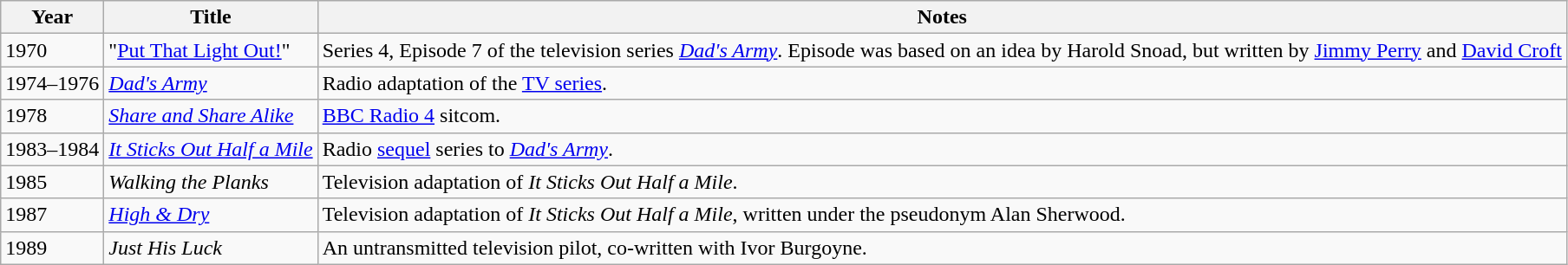<table class="wikitable sortable">
<tr>
<th>Year</th>
<th>Title</th>
<th>Notes</th>
</tr>
<tr>
<td>1970</td>
<td>"<a href='#'>Put That Light Out!</a>"</td>
<td>Series 4, Episode 7 of the television series <em><a href='#'>Dad's Army</a></em>. Episode was based on an idea by Harold Snoad, but written by <a href='#'>Jimmy Perry</a> and <a href='#'>David Croft</a></td>
</tr>
<tr>
<td>1974–1976</td>
<td><em><a href='#'>Dad's Army</a></em></td>
<td>Radio adaptation of the <a href='#'>TV series</a>.</td>
</tr>
<tr>
<td>1978</td>
<td><em><a href='#'>Share and Share Alike</a></em></td>
<td><a href='#'>BBC Radio 4</a> sitcom.</td>
</tr>
<tr>
<td>1983–1984</td>
<td><em><a href='#'>It Sticks Out Half a Mile</a></em></td>
<td>Radio <a href='#'>sequel</a> series to <em><a href='#'>Dad's Army</a></em>.</td>
</tr>
<tr>
<td>1985</td>
<td><em>Walking the Planks</em></td>
<td>Television adaptation of <em>It Sticks Out Half a Mile</em>.</td>
</tr>
<tr>
<td>1987</td>
<td><em><a href='#'>High & Dry</a></em></td>
<td>Television adaptation of <em>It Sticks Out Half a Mile</em>, written under the pseudonym Alan Sherwood.</td>
</tr>
<tr>
<td>1989</td>
<td><em>Just His Luck</em></td>
<td>An untransmitted television pilot, co-written with Ivor Burgoyne.</td>
</tr>
</table>
